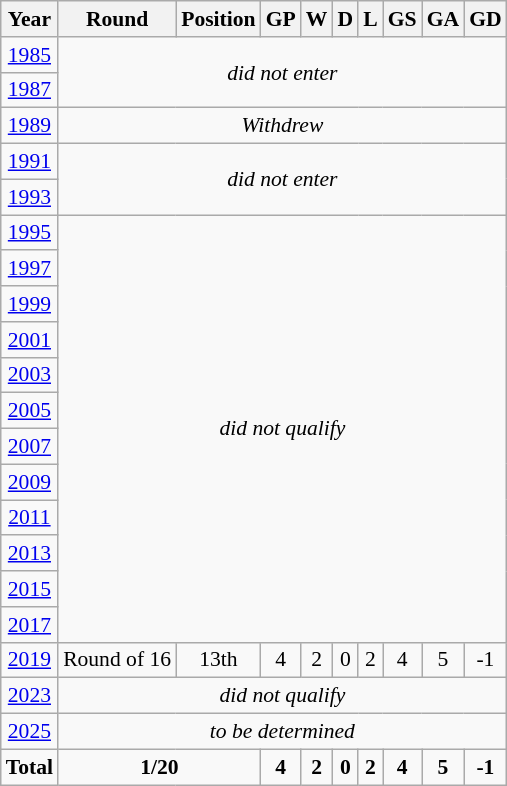<table class="wikitable" style="text-align: center;font-size:90%;">
<tr>
<th>Year</th>
<th>Round</th>
<th>Position</th>
<th>GP</th>
<th>W</th>
<th>D</th>
<th>L</th>
<th>GS</th>
<th>GA</th>
<th>GD</th>
</tr>
<tr>
<td> <a href='#'>1985</a></td>
<td rowspan=2 colspan=9><em>did not enter</em></td>
</tr>
<tr>
<td> <a href='#'>1987</a></td>
</tr>
<tr>
<td> <a href='#'>1989</a></td>
<td colspan=9><em>Withdrew</em></td>
</tr>
<tr>
<td> <a href='#'>1991</a></td>
<td rowspan=2 colspan=9><em>did not enter</em></td>
</tr>
<tr>
<td> <a href='#'>1993</a></td>
</tr>
<tr>
<td> <a href='#'>1995</a></td>
<td rowspan=12 colspan=9><em>did not qualify</em></td>
</tr>
<tr>
<td> <a href='#'>1997</a></td>
</tr>
<tr>
<td> <a href='#'>1999</a></td>
</tr>
<tr>
<td> <a href='#'>2001</a></td>
</tr>
<tr>
<td> <a href='#'>2003</a></td>
</tr>
<tr>
<td> <a href='#'>2005</a></td>
</tr>
<tr>
<td> <a href='#'>2007</a></td>
</tr>
<tr>
<td> <a href='#'>2009</a></td>
</tr>
<tr>
<td> <a href='#'>2011</a></td>
</tr>
<tr>
<td> <a href='#'>2013</a></td>
</tr>
<tr>
<td> <a href='#'>2015</a></td>
</tr>
<tr>
<td> <a href='#'>2017</a></td>
</tr>
<tr>
<td> <a href='#'>2019</a></td>
<td>Round of 16</td>
<td>13th</td>
<td>4</td>
<td>2</td>
<td>0</td>
<td>2</td>
<td>4</td>
<td>5</td>
<td>-1</td>
</tr>
<tr>
<td> <a href='#'>2023</a></td>
<td rowspan=1 colspan=9><em>did not qualify</em></td>
</tr>
<tr>
<td> <a href='#'>2025</a></td>
<td rowspan=1 colspan=9><em>to be determined</em></td>
</tr>
<tr>
<td><strong>Total</strong></td>
<td colspan=2><strong>1/20</strong></td>
<td><strong>4</strong></td>
<td><strong>2</strong></td>
<td><strong>0</strong></td>
<td><strong>2</strong></td>
<td><strong>4</strong></td>
<td><strong>5</strong></td>
<td><strong>-1</strong></td>
</tr>
</table>
